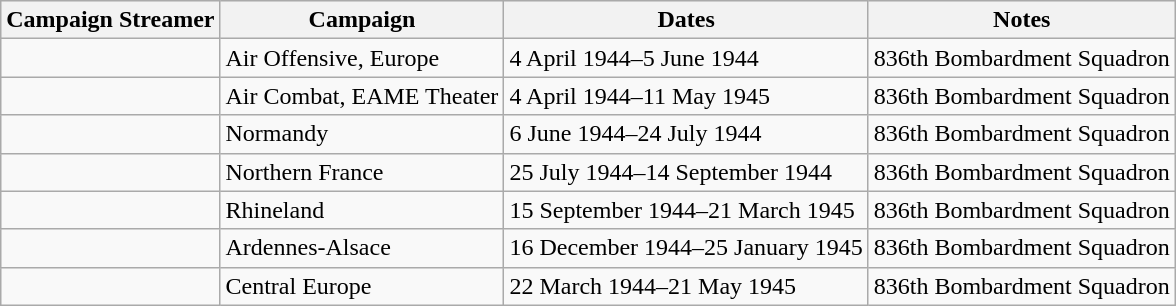<table class="wikitable">
<tr style="background:#efefef;">
<th>Campaign Streamer</th>
<th>Campaign</th>
<th>Dates</th>
<th>Notes</th>
</tr>
<tr>
<td></td>
<td>Air Offensive, Europe</td>
<td>4 April 1944–5 June 1944</td>
<td>836th Bombardment Squadron</td>
</tr>
<tr>
<td></td>
<td>Air Combat, EAME Theater</td>
<td>4 April 1944–11 May 1945</td>
<td>836th Bombardment Squadron</td>
</tr>
<tr>
<td></td>
<td>Normandy</td>
<td>6 June 1944–24 July 1944</td>
<td>836th Bombardment Squadron</td>
</tr>
<tr>
<td></td>
<td>Northern France</td>
<td>25 July 1944–14 September 1944</td>
<td>836th Bombardment Squadron</td>
</tr>
<tr>
<td></td>
<td>Rhineland</td>
<td>15 September 1944–21 March 1945</td>
<td>836th Bombardment Squadron</td>
</tr>
<tr>
<td></td>
<td>Ardennes-Alsace</td>
<td>16 December 1944–25 January 1945</td>
<td>836th Bombardment Squadron</td>
</tr>
<tr>
<td></td>
<td>Central Europe</td>
<td>22 March 1944–21 May 1945</td>
<td>836th Bombardment Squadron</td>
</tr>
</table>
